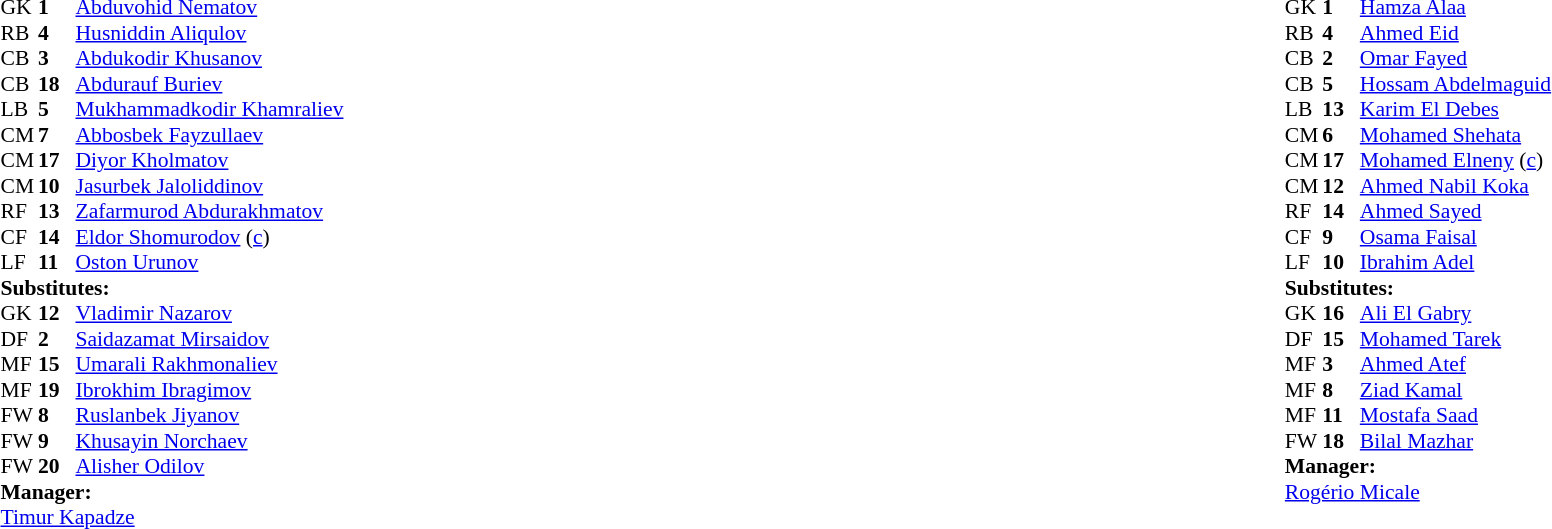<table width="100%">
<tr>
<td valign="top" width="40%"><br><table style="font-size:90%" cellspacing="0" cellpadding="0">
<tr>
<th width=25></th>
<th width=25></th>
</tr>
<tr>
<td>GK</td>
<td><strong>1</strong></td>
<td><a href='#'>Abduvohid Nematov</a></td>
</tr>
<tr>
<td>RB</td>
<td><strong>4</strong></td>
<td><a href='#'>Husniddin Aliqulov</a></td>
</tr>
<tr>
<td>CB</td>
<td><strong>3</strong></td>
<td><a href='#'>Abdukodir Khusanov</a></td>
</tr>
<tr>
<td>CB</td>
<td><strong>18</strong></td>
<td><a href='#'>Abdurauf Buriev</a></td>
<td></td>
<td></td>
</tr>
<tr>
<td>LB</td>
<td><strong>5</strong></td>
<td><a href='#'>Mukhammadkodir Khamraliev</a></td>
</tr>
<tr>
<td>CM</td>
<td><strong>7</strong></td>
<td><a href='#'>Abbosbek Fayzullaev</a></td>
</tr>
<tr>
<td>CM</td>
<td><strong>17</strong></td>
<td><a href='#'>Diyor Kholmatov</a></td>
<td></td>
<td></td>
</tr>
<tr>
<td>CM</td>
<td><strong>10</strong></td>
<td><a href='#'>Jasurbek Jaloliddinov</a></td>
<td></td>
<td></td>
</tr>
<tr>
<td>RF</td>
<td><strong>13</strong></td>
<td><a href='#'>Zafarmurod Abdurakhmatov</a></td>
</tr>
<tr>
<td>CF</td>
<td><strong>14</strong></td>
<td><a href='#'>Eldor Shomurodov</a> (<a href='#'>c</a>)</td>
<td></td>
<td></td>
</tr>
<tr>
<td>LF</td>
<td><strong>11</strong></td>
<td><a href='#'>Oston Urunov</a></td>
<td></td>
<td></td>
</tr>
<tr>
<td colspan="3"><strong>Substitutes:</strong></td>
</tr>
<tr>
<td>GK</td>
<td><strong>12</strong></td>
<td><a href='#'>Vladimir Nazarov</a></td>
</tr>
<tr>
<td>DF</td>
<td><strong>2</strong></td>
<td><a href='#'>Saidazamat Mirsaidov</a></td>
</tr>
<tr>
<td>MF</td>
<td><strong>15</strong></td>
<td><a href='#'>Umarali Rakhmonaliev</a></td>
<td></td>
<td></td>
</tr>
<tr>
<td>MF</td>
<td><strong>19</strong></td>
<td><a href='#'>Ibrokhim Ibragimov</a></td>
<td></td>
<td></td>
</tr>
<tr>
<td>FW</td>
<td><strong>8</strong></td>
<td><a href='#'>Ruslanbek Jiyanov</a></td>
<td></td>
<td></td>
</tr>
<tr>
<td>FW</td>
<td><strong>9</strong></td>
<td><a href='#'>Khusayin Norchaev</a></td>
<td></td>
<td></td>
</tr>
<tr>
<td>FW</td>
<td><strong>20</strong></td>
<td><a href='#'>Alisher Odilov</a></td>
<td></td>
<td></td>
</tr>
<tr>
<td colspan="3"><strong>Manager:</strong></td>
</tr>
<tr>
<td colspan="3"><a href='#'>Timur Kapadze</a></td>
</tr>
</table>
</td>
<td valign="top"></td>
<td valign="top" width="50%"><br><table style="font-size:90%; margin:auto" cellspacing="0" cellpadding="0">
<tr>
<th width="25"></th>
<th width="25"></th>
</tr>
<tr>
<td>GK</td>
<td><strong>1</strong></td>
<td><a href='#'>Hamza Alaa</a></td>
</tr>
<tr>
<td>RB</td>
<td><strong>4</strong></td>
<td><a href='#'>Ahmed Eid</a></td>
</tr>
<tr>
<td>CB</td>
<td><strong>2</strong></td>
<td><a href='#'>Omar Fayed</a></td>
</tr>
<tr>
<td>CB</td>
<td><strong>5</strong></td>
<td><a href='#'>Hossam Abdelmaguid</a></td>
</tr>
<tr>
<td>LB</td>
<td><strong>13</strong></td>
<td><a href='#'>Karim El Debes</a></td>
</tr>
<tr>
<td>CM</td>
<td><strong>6</strong></td>
<td><a href='#'>Mohamed Shehata</a></td>
<td></td>
<td></td>
</tr>
<tr>
<td>CM</td>
<td><strong>17</strong></td>
<td><a href='#'>Mohamed Elneny</a> (<a href='#'>c</a>)</td>
</tr>
<tr>
<td>CM</td>
<td><strong>12</strong></td>
<td><a href='#'>Ahmed Nabil Koka</a></td>
</tr>
<tr>
<td>RF</td>
<td><strong>14</strong></td>
<td><a href='#'>Ahmed Sayed</a></td>
<td></td>
<td></td>
</tr>
<tr>
<td>CF</td>
<td><strong>9</strong></td>
<td><a href='#'>Osama Faisal</a></td>
<td></td>
<td></td>
</tr>
<tr>
<td>LF</td>
<td><strong>10</strong></td>
<td><a href='#'>Ibrahim Adel</a></td>
<td></td>
<td></td>
</tr>
<tr>
<td colspan="3"><strong>Substitutes:</strong></td>
</tr>
<tr>
<td>GK</td>
<td><strong>16</strong></td>
<td><a href='#'>Ali El Gabry</a></td>
</tr>
<tr>
<td>DF</td>
<td><strong>15</strong></td>
<td><a href='#'>Mohamed Tarek</a></td>
</tr>
<tr>
<td>MF</td>
<td><strong>3</strong></td>
<td><a href='#'>Ahmed Atef</a></td>
<td></td>
<td></td>
</tr>
<tr>
<td>MF</td>
<td><strong>8</strong></td>
<td><a href='#'>Ziad Kamal</a></td>
<td></td>
<td></td>
</tr>
<tr>
<td>MF</td>
<td><strong>11</strong></td>
<td><a href='#'>Mostafa Saad</a></td>
<td></td>
<td></td>
</tr>
<tr>
<td>FW</td>
<td><strong>18</strong></td>
<td><a href='#'>Bilal Mazhar</a></td>
<td></td>
<td></td>
</tr>
<tr>
<td colspan="3"><strong>Manager:</strong></td>
</tr>
<tr>
<td colspan="3"> <a href='#'>Rogério Micale</a></td>
</tr>
</table>
</td>
</tr>
</table>
